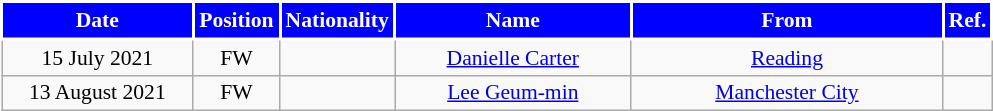<table class="wikitable" style="text-align:center; font-size:90%; ">
<tr>
<th style="background:#0000FF;color:white;border:2px solid #ffffff; width:120px;">Date</th>
<th style="background:#0000FF;color:white;border:2px solid #ffffff; width:50px;">Position</th>
<th style="background:#0000FF;color:white;border:2px solid #ffffff; width:50px;">Nationality</th>
<th style="background:#0000FF;color:white;border:2px solid #ffffff; width:150px;">Name</th>
<th style="background:#0000FF;color:white;border:2px solid #ffffff; width:200px;">From</th>
<th style="background:#0000FF;color:white;border:2px solid #ffffff; width:25px;">Ref.</th>
</tr>
<tr>
<td>15 July 2021</td>
<td>FW</td>
<td></td>
<td><a href='#'>Danielle Carter</a></td>
<td> <a href='#'>Reading</a></td>
<td></td>
</tr>
<tr>
<td>13 August 2021</td>
<td>FW</td>
<td></td>
<td><a href='#'>Lee Geum-min</a></td>
<td> <a href='#'>Manchester City</a></td>
<td></td>
</tr>
</table>
